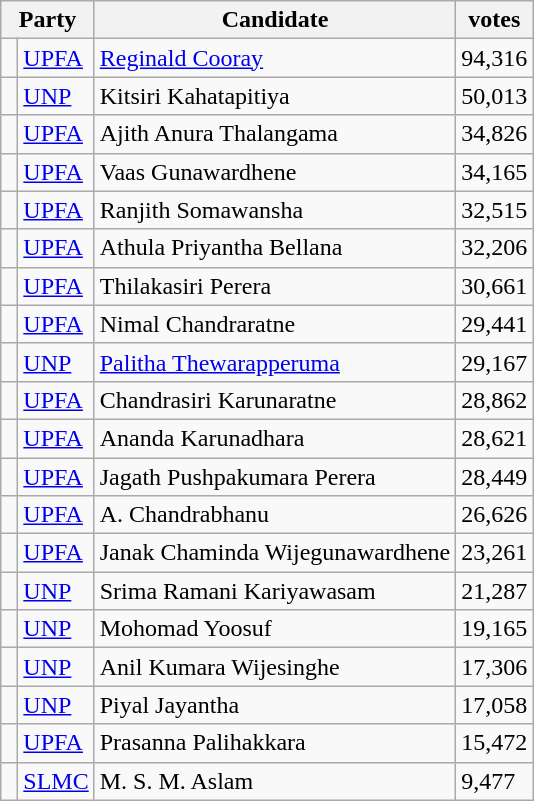<table class="wikitable sortable mw-collapsible">
<tr>
<th colspan="2">Party</th>
<th>Candidate</th>
<th>votes</th>
</tr>
<tr>
<td bgcolor=> </td>
<td align=left><a href='#'>UPFA</a></td>
<td><a href='#'>Reginald Cooray</a></td>
<td>94,316</td>
</tr>
<tr>
<td bgcolor=> </td>
<td align=left><a href='#'>UNP</a></td>
<td>Kitsiri Kahatapitiya</td>
<td>50,013</td>
</tr>
<tr>
<td bgcolor=> </td>
<td align=left><a href='#'>UPFA</a></td>
<td>Ajith Anura Thalangama</td>
<td>34,826</td>
</tr>
<tr>
<td bgcolor=> </td>
<td align=left><a href='#'>UPFA</a></td>
<td>Vaas Gunawardhene</td>
<td>34,165</td>
</tr>
<tr>
<td bgcolor=> </td>
<td align=left><a href='#'>UPFA</a></td>
<td>Ranjith Somawansha</td>
<td>32,515</td>
</tr>
<tr>
<td bgcolor=> </td>
<td align=left><a href='#'>UPFA</a></td>
<td>Athula Priyantha Bellana</td>
<td>32,206</td>
</tr>
<tr>
<td bgcolor=> </td>
<td align=left><a href='#'>UPFA</a></td>
<td>Thilakasiri Perera</td>
<td>30,661</td>
</tr>
<tr>
<td bgcolor=> </td>
<td align=left><a href='#'>UPFA</a></td>
<td>Nimal Chandraratne</td>
<td>29,441</td>
</tr>
<tr>
<td bgcolor=> </td>
<td align=left><a href='#'>UNP</a></td>
<td><a href='#'>Palitha Thewarapperuma</a></td>
<td>29,167</td>
</tr>
<tr>
<td bgcolor=> </td>
<td align=left><a href='#'>UPFA</a></td>
<td>Chandrasiri Karunaratne</td>
<td>28,862</td>
</tr>
<tr>
<td bgcolor=> </td>
<td align=left><a href='#'>UPFA</a></td>
<td>Ananda Karunadhara</td>
<td>28,621</td>
</tr>
<tr>
<td bgcolor=> </td>
<td align=left><a href='#'>UPFA</a></td>
<td>Jagath Pushpakumara Perera</td>
<td>28,449</td>
</tr>
<tr>
<td bgcolor=> </td>
<td align=left><a href='#'>UPFA</a></td>
<td>A. Chandrabhanu</td>
<td>26,626</td>
</tr>
<tr>
<td bgcolor=> </td>
<td align=left><a href='#'>UPFA</a></td>
<td>Janak Chaminda Wijegunawardhene</td>
<td>23,261</td>
</tr>
<tr>
<td bgcolor=> </td>
<td align=left><a href='#'>UNP</a></td>
<td>Srima Ramani Kariyawasam</td>
<td>21,287</td>
</tr>
<tr>
<td bgcolor=> </td>
<td align=left><a href='#'>UNP</a></td>
<td>Mohomad Yoosuf</td>
<td>19,165</td>
</tr>
<tr>
<td bgcolor=> </td>
<td align=left><a href='#'>UNP</a></td>
<td>Anil Kumara Wijesinghe</td>
<td>17,306</td>
</tr>
<tr>
<td bgcolor=> </td>
<td align=left><a href='#'>UNP</a></td>
<td>Piyal Jayantha</td>
<td>17,058</td>
</tr>
<tr>
<td bgcolor=> </td>
<td align=left><a href='#'>UPFA</a></td>
<td>Prasanna Palihakkara</td>
<td>15,472</td>
</tr>
<tr>
<td bgcolor=> </td>
<td align=left><a href='#'>SLMC</a></td>
<td>M. S. M. Aslam</td>
<td>9,477</td>
</tr>
</table>
